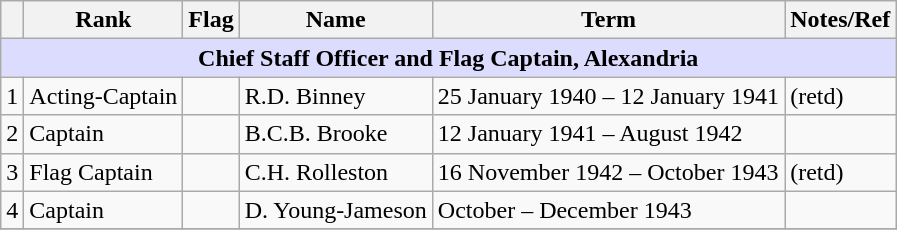<table class="wikitable">
<tr>
<th></th>
<th>Rank</th>
<th>Flag</th>
<th>Name</th>
<th>Term</th>
<th>Notes/Ref</th>
</tr>
<tr>
<td colspan="6" align="center" style="background:#dcdcfe;"><strong>Chief Staff Officer and Flag Captain, Alexandria</strong></td>
</tr>
<tr>
<td>1</td>
<td>Acting-Captain</td>
<td></td>
<td>R.D. Binney</td>
<td>25 January 1940 – 12 January 1941</td>
<td>(retd)</td>
</tr>
<tr>
<td>2</td>
<td>Captain</td>
<td></td>
<td>B.C.B. Brooke</td>
<td>12 January 1941 – August 1942</td>
<td></td>
</tr>
<tr>
<td>3</td>
<td>Flag Captain</td>
<td></td>
<td>C.H. Rolleston</td>
<td>16 November 1942 – October 1943</td>
<td>(retd)</td>
</tr>
<tr>
<td>4</td>
<td>Captain</td>
<td></td>
<td>D. Young-Jameson</td>
<td>October – December 1943</td>
<td></td>
</tr>
<tr>
</tr>
</table>
